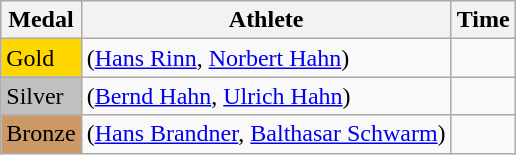<table class="wikitable">
<tr>
<th>Medal</th>
<th>Athlete</th>
<th>Time</th>
</tr>
<tr>
<td bgcolor="gold">Gold</td>
<td> (<a href='#'>Hans Rinn</a>, <a href='#'>Norbert Hahn</a>)</td>
<td></td>
</tr>
<tr>
<td bgcolor="silver">Silver</td>
<td> (<a href='#'>Bernd Hahn</a>, <a href='#'>Ulrich Hahn</a>)</td>
<td></td>
</tr>
<tr>
<td bgcolor="CC9966">Bronze</td>
<td> (<a href='#'>Hans Brandner</a>, <a href='#'>Balthasar Schwarm</a>)</td>
<td></td>
</tr>
</table>
